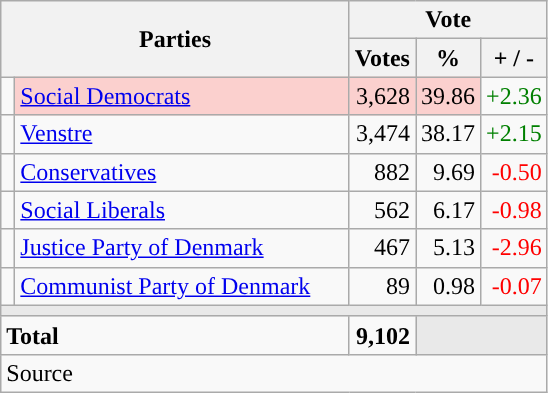<table class="wikitable" style="text-align:right;">
<tr>
<th style="text-align:centre;" rowspan="2" colspan="2" width="225">Parties</th>
<th colspan="3">Vote</th>
</tr>
<tr>
<th width="15">Votes</th>
<th width="15">%</th>
<th width="15">+ / -</th>
</tr>
<tr>
<td width="2" style="color:inherit;background:"></td>
<td bgcolor=#fbd0ce  align="left"><a href='#'>Social Democrats</a></td>
<td bgcolor=#fbd0ce>3,628</td>
<td bgcolor=#fbd0ce>39.86</td>
<td style=color:green;>+2.36</td>
</tr>
<tr>
<td width="2" style="color:inherit;background:"></td>
<td align="left"><a href='#'>Venstre</a></td>
<td>3,474</td>
<td>38.17</td>
<td style=color:green;>+2.15</td>
</tr>
<tr>
<td width="2" style="color:inherit;background:"></td>
<td align="left"><a href='#'>Conservatives</a></td>
<td>882</td>
<td>9.69</td>
<td style=color:red;>-0.50</td>
</tr>
<tr>
<td width="2" style="color:inherit;background:"></td>
<td align="left"><a href='#'>Social Liberals</a></td>
<td>562</td>
<td>6.17</td>
<td style=color:red;>-0.98</td>
</tr>
<tr>
<td width="2" style="color:inherit;background:"></td>
<td align="left"><a href='#'>Justice Party of Denmark</a></td>
<td>467</td>
<td>5.13</td>
<td style=color:red;>-2.96</td>
</tr>
<tr>
<td width="2" style="color:inherit;background:"></td>
<td align="left"><a href='#'>Communist Party of Denmark</a></td>
<td>89</td>
<td>0.98</td>
<td style=color:red;>-0.07</td>
</tr>
<tr>
<td colspan="7" bgcolor="#E9E9E9"></td>
</tr>
<tr>
<td align="left" colspan="2"><strong>Total</strong></td>
<td><strong>9,102</strong></td>
<td bgcolor="#E9E9E9" colspan="2"></td>
</tr>
<tr>
<td align="left" colspan="6">Source</td>
</tr>
</table>
